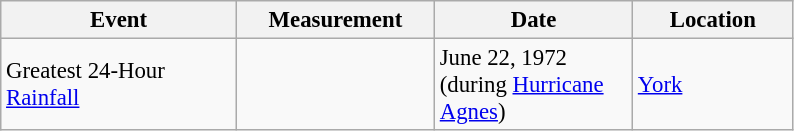<table class="wikitable" style="font-size: 95%;" |>
<tr>
<th width="150">Event</th>
<th width="125">Measurement</th>
<th width="125">Date</th>
<th width="100">Location</th>
</tr>
<tr>
<td>Greatest 24-Hour <a href='#'>Rainfall</a></td>
<td></td>
<td>June 22, 1972 <br>(during <a href='#'>Hurricane Agnes</a>)</td>
<td><a href='#'>York</a></td>
</tr>
</table>
